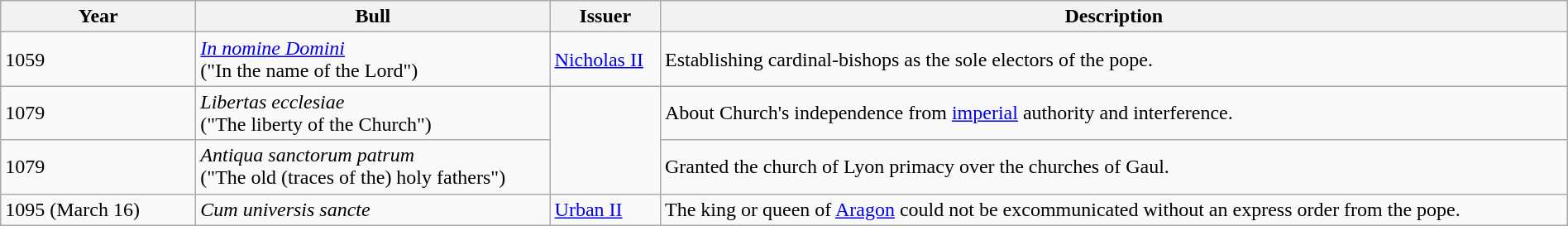<table class="wikitable" style="width:100%;">
<tr>
<th width="150">Year</th>
<th>Bull</th>
<th>Issuer</th>
<th>Description</th>
</tr>
<tr>
<td>1059</td>
<td><em><a href='#'>In nomine Domini</a></em><br>("In the name of the Lord")</td>
<td><a href='#'>Nicholas II</a></td>
<td>Establishing cardinal-bishops as the sole electors of the pope.</td>
</tr>
<tr>
<td>1079</td>
<td><em>Libertas ecclesiae</em><br>("The liberty of the Church")</td>
<td rowspan=2></td>
<td>About Church's independence from <a href='#'>imperial</a> authority and interference.</td>
</tr>
<tr>
<td>1079</td>
<td><em>Antiqua sanctorum patrum</em><br>("The old (traces of the) holy fathers")</td>
<td>Granted the church of Lyon primacy over the churches of Gaul.</td>
</tr>
<tr>
<td>1095 (March 16)</td>
<td><em>Cum universis sancte</em></td>
<td><a href='#'>Urban II</a></td>
<td>The king or queen of <a href='#'>Aragon</a> could not be excommunicated without an express order from the pope.</td>
</tr>
</table>
